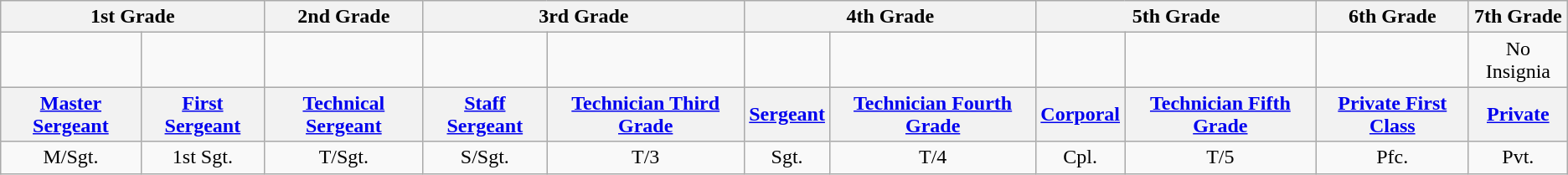<table class="wikitable" style="text-align:center">
<tr>
<th colspan=2>1st Grade</th>
<th colspan=1>2nd Grade</th>
<th colspan=2>3rd Grade</th>
<th colspan=2>4th Grade</th>
<th colspan=2>5th Grade</th>
<th colspan=1>6th Grade</th>
<th>7th Grade</th>
</tr>
<tr>
<td></td>
<td></td>
<td></td>
<td></td>
<td></td>
<td></td>
<td></td>
<td></td>
<td></td>
<td></td>
<td>No Insignia</td>
</tr>
<tr>
<th><a href='#'>Master Sergeant</a></th>
<th><a href='#'>First Sergeant</a></th>
<th><a href='#'>Technical Sergeant</a></th>
<th><a href='#'>Staff Sergeant</a></th>
<th><a href='#'>Technician Third Grade</a></th>
<th><a href='#'>Sergeant</a></th>
<th><a href='#'>Technician Fourth Grade</a></th>
<th><a href='#'>Corporal</a></th>
<th><a href='#'>Technician Fifth Grade</a></th>
<th><a href='#'>Private First Class</a></th>
<th><a href='#'>Private</a></th>
</tr>
<tr>
<td>M/Sgt.</td>
<td>1st Sgt.</td>
<td>T/Sgt.</td>
<td>S/Sgt.</td>
<td>T/3</td>
<td>Sgt.</td>
<td>T/4</td>
<td>Cpl.</td>
<td>T/5</td>
<td>Pfc.</td>
<td>Pvt.</td>
</tr>
</table>
